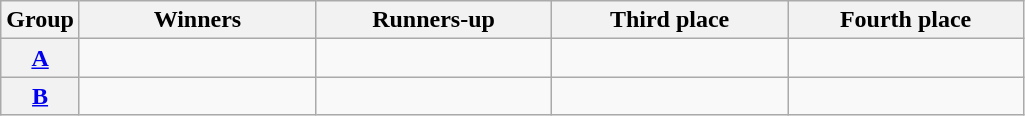<table class=wikitable>
<tr>
<th>Group</th>
<th width=150>Winners</th>
<th width=150>Runners-up</th>
<th width=150>Third place</th>
<th width=150>Fourth place</th>
</tr>
<tr>
<th><a href='#'>A</a></th>
<td></td>
<td></td>
<td></td>
<td></td>
</tr>
<tr>
<th><a href='#'>B</a></th>
<td></td>
<td></td>
<td></td>
<td></td>
</tr>
</table>
